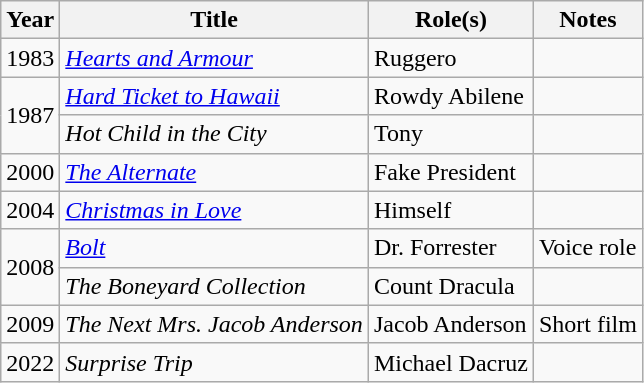<table class="wikitable plainrowheaders sortable">
<tr>
<th scope="col">Year</th>
<th scope="col">Title</th>
<th scope="col">Role(s)</th>
<th scope="col" class="unsortable">Notes</th>
</tr>
<tr>
<td>1983</td>
<td><em><a href='#'>Hearts and Armour</a></em></td>
<td>Ruggero</td>
<td></td>
</tr>
<tr>
<td rowspan="2">1987</td>
<td><em><a href='#'>Hard Ticket to Hawaii</a></em></td>
<td>Rowdy Abilene</td>
<td></td>
</tr>
<tr>
<td><em>Hot Child in the City</em></td>
<td>Tony</td>
<td></td>
</tr>
<tr>
<td>2000</td>
<td><em><a href='#'>The Alternate</a></em></td>
<td>Fake President</td>
<td></td>
</tr>
<tr>
<td>2004</td>
<td><em><a href='#'>Christmas in Love</a></em></td>
<td>Himself</td>
<td></td>
</tr>
<tr>
<td rowspan="2">2008</td>
<td><em><a href='#'>Bolt</a></em></td>
<td>Dr. Forrester</td>
<td>Voice role</td>
</tr>
<tr>
<td><em>The Boneyard Collection</em></td>
<td>Count Dracula</td>
<td></td>
</tr>
<tr>
<td>2009</td>
<td><em>The Next Mrs. Jacob Anderson</em></td>
<td>Jacob Anderson</td>
<td>Short film</td>
</tr>
<tr>
<td>2022</td>
<td><em>Surprise Trip</em></td>
<td>Michael Dacruz</td>
<td></td>
</tr>
</table>
